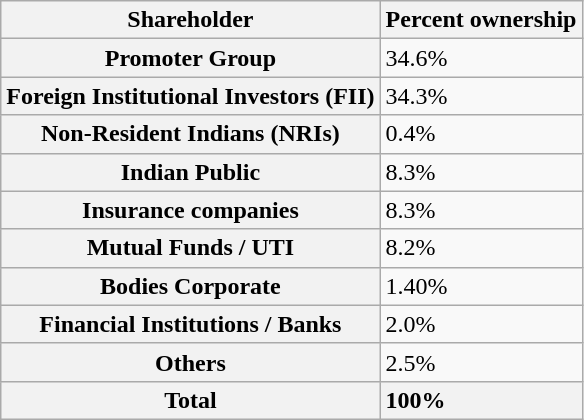<table class="wikitable plainrowheaders">
<tr>
<th scope="col">Shareholder</th>
<th scope="col">Percent ownership</th>
</tr>
<tr>
<th scope="row">Promoter Group</th>
<td>34.6%</td>
</tr>
<tr>
<th scope="row">Foreign Institutional Investors (FII)</th>
<td>34.3%</td>
</tr>
<tr>
<th scope="row">Non-Resident Indians (NRIs)</th>
<td>0.4%</td>
</tr>
<tr>
<th scope="row">Indian Public</th>
<td>8.3%</td>
</tr>
<tr>
<th scope="row">Insurance companies</th>
<td>8.3%</td>
</tr>
<tr>
<th scope="row">Mutual Funds / UTI</th>
<td>8.2%</td>
</tr>
<tr>
<th scope="row">Bodies Corporate</th>
<td>1.40%</td>
</tr>
<tr>
<th scope="row">Financial Institutions / Banks</th>
<td>2.0%</td>
</tr>
<tr>
<th scope="row">Others</th>
<td>2.5%</td>
</tr>
<tr>
<th scope="row" style="font-weight: bold">Total</th>
<th style="text-align: left">100%</th>
</tr>
</table>
